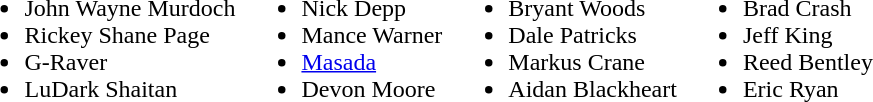<table>
<tr>
<td valign=top><br><ul><li>John Wayne Murdoch</li><li>Rickey Shane Page</li><li>G-Raver</li><li>LuDark Shaitan</li></ul></td>
<td valign=top><br><ul><li>Nick Depp</li><li>Mance Warner</li><li><a href='#'>Masada</a></li><li>Devon Moore</li></ul></td>
<td valign=top><br><ul><li>Bryant Woods</li><li>Dale Patricks</li><li>Markus Crane</li><li>Aidan Blackheart</li></ul></td>
<td valign=top><br><ul><li>Brad Crash</li><li>Jeff King</li><li>Reed Bentley</li><li>Eric Ryan</li></ul></td>
</tr>
</table>
